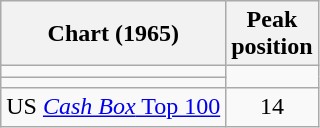<table class="wikitable sortable">
<tr>
<th>Chart (1965)</th>
<th>Peak<br>position</th>
</tr>
<tr>
<td></td>
</tr>
<tr>
<td></td>
</tr>
<tr>
<td>US <a href='#'><em>Cash Box</em> Top 100</a></td>
<td align="center">14</td>
</tr>
</table>
